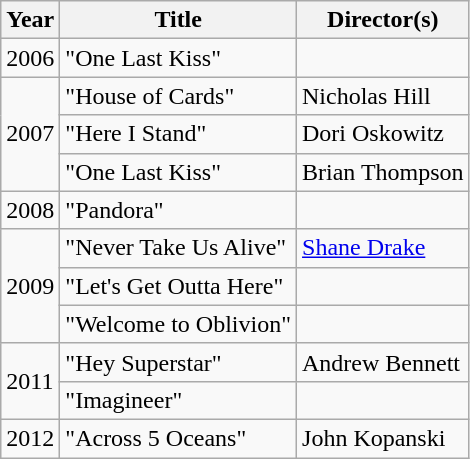<table class="wikitable">
<tr>
<th scope="col">Year</th>
<th scope="col">Title</th>
<th scope="col">Director(s)</th>
</tr>
<tr>
<td>2006</td>
<td>"One Last Kiss"</td>
<td></td>
</tr>
<tr>
<td rowspan="3">2007</td>
<td>"House of Cards"</td>
<td>Nicholas Hill</td>
</tr>
<tr>
<td>"Here I Stand"</td>
<td>Dori Oskowitz</td>
</tr>
<tr>
<td>"One Last Kiss"</td>
<td>Brian Thompson</td>
</tr>
<tr>
<td>2008</td>
<td>"Pandora"</td>
<td></td>
</tr>
<tr>
<td rowspan="3">2009</td>
<td>"Never Take Us Alive"</td>
<td><a href='#'>Shane Drake</a></td>
</tr>
<tr>
<td>"Let's Get Outta Here"</td>
<td></td>
</tr>
<tr>
<td>"Welcome to Oblivion"</td>
<td></td>
</tr>
<tr>
<td rowspan="2">2011</td>
<td>"Hey Superstar"</td>
<td>Andrew Bennett</td>
</tr>
<tr>
<td>"Imagineer"</td>
<td></td>
</tr>
<tr>
<td>2012</td>
<td>"Across 5 Oceans"</td>
<td>John Kopanski</td>
</tr>
</table>
